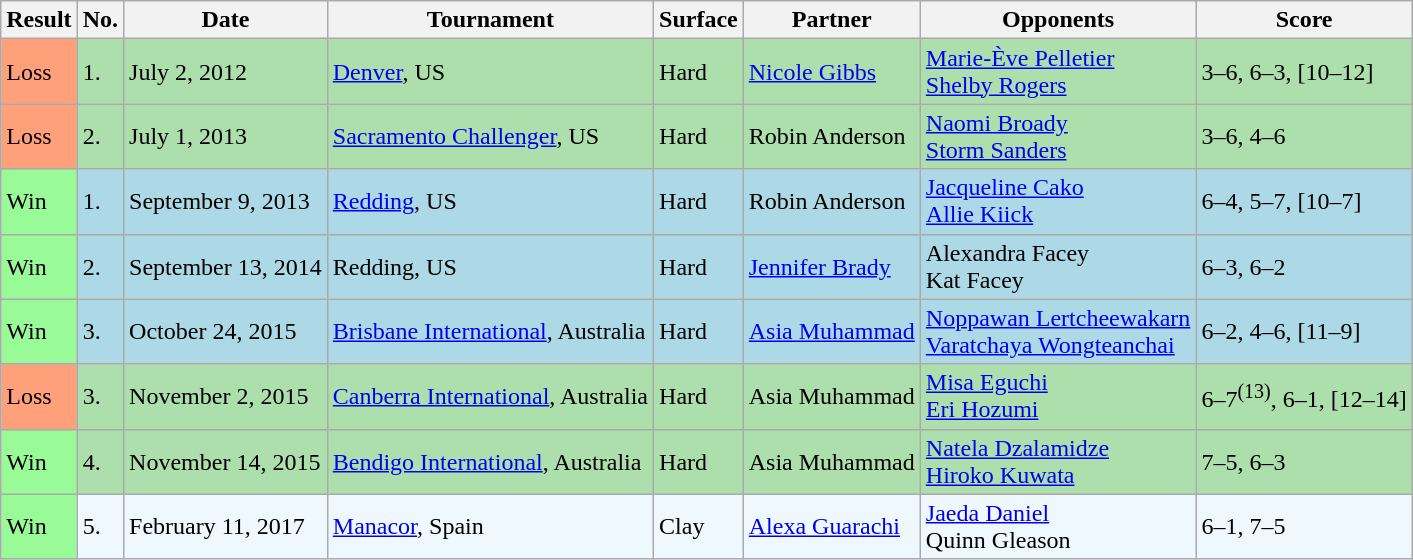<table class="sortable wikitable">
<tr>
<th>Result</th>
<th>No.</th>
<th>Date</th>
<th>Tournament</th>
<th>Surface</th>
<th>Partner</th>
<th>Opponents</th>
<th class="unsortable">Score</th>
</tr>
<tr style="background:#addfad;">
<td style="background:#ffa07a;">Loss</td>
<td>1.</td>
<td>July 2, 2012</td>
<td><a href='#'>Denver</a>, US</td>
<td>Hard</td>
<td> <a href='#'>Nicole Gibbs</a></td>
<td> <a href='#'>Marie-Ève Pelletier</a> <br>  <a href='#'>Shelby Rogers</a></td>
<td>3–6, 6–3, [10–12]</td>
</tr>
<tr style="background:#addfad;">
<td style="background:#ffa07a;">Loss</td>
<td>2.</td>
<td>July 1, 2013</td>
<td><a href='#'>Sacramento Challenger</a>, US</td>
<td>Hard</td>
<td> Robin Anderson</td>
<td> <a href='#'>Naomi Broady</a> <br>  <a href='#'>Storm Sanders</a></td>
<td>3–6, 4–6</td>
</tr>
<tr style="background:lightblue;">
<td style="background:#98fb98;">Win</td>
<td>1.</td>
<td>September 9, 2013</td>
<td><a href='#'>Redding</a>, US</td>
<td>Hard</td>
<td> Robin Anderson</td>
<td> <a href='#'>Jacqueline Cako</a> <br>  <a href='#'>Allie Kiick</a></td>
<td>6–4, 5–7, [10–7]</td>
</tr>
<tr style="background:lightblue;">
<td style="background:#98fb98;">Win</td>
<td>2.</td>
<td>September 13, 2014</td>
<td>Redding, US</td>
<td>Hard</td>
<td> <a href='#'>Jennifer Brady</a></td>
<td> Alexandra Facey <br>  Kat Facey</td>
<td>6–3, 6–2</td>
</tr>
<tr style="background:lightblue;">
<td style="background:#98fb98;">Win</td>
<td>3.</td>
<td>October 24, 2015</td>
<td><a href='#'>Brisbane International</a>, Australia</td>
<td>Hard</td>
<td> <a href='#'>Asia Muhammad</a></td>
<td> <a href='#'>Noppawan Lertcheewakarn</a> <br>  <a href='#'>Varatchaya Wongteanchai</a></td>
<td>6–2, 4–6, [11–9]</td>
</tr>
<tr style="background:#addfad;">
<td style="background:#ffa07a;">Loss</td>
<td>3.</td>
<td>November 2, 2015</td>
<td><a href='#'>Canberra International</a>, Australia</td>
<td>Hard</td>
<td> Asia Muhammad</td>
<td> <a href='#'>Misa Eguchi</a> <br>  <a href='#'>Eri Hozumi</a></td>
<td>6–7<sup>(13)</sup>, 6–1, [12–14]</td>
</tr>
<tr style="background:#addfad;">
<td style="background:#98fb98;">Win</td>
<td>4.</td>
<td>November 14, 2015</td>
<td><a href='#'>Bendigo International</a>, Australia</td>
<td>Hard</td>
<td> Asia Muhammad</td>
<td> <a href='#'>Natela Dzalamidze</a> <br>  <a href='#'>Hiroko Kuwata</a></td>
<td>7–5, 6–3</td>
</tr>
<tr style="background:#f0f8ff;">
<td style="background:#98fb98;">Win</td>
<td>5.</td>
<td>February 11, 2017</td>
<td><a href='#'>Manacor</a>, Spain</td>
<td>Clay</td>
<td> <a href='#'>Alexa Guarachi</a></td>
<td> <a href='#'>Jaeda Daniel</a> <br>  Quinn Gleason</td>
<td>6–1, 7–5</td>
</tr>
</table>
